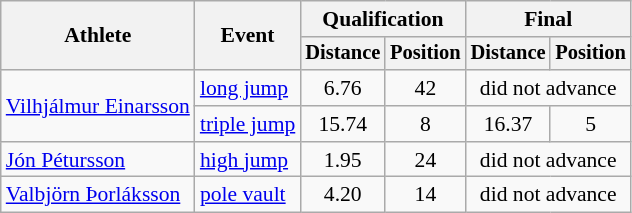<table class="wikitable" style="font-size:90%">
<tr>
<th rowspan="2">Athlete</th>
<th rowspan="2">Event</th>
<th colspan="2">Qualification</th>
<th colspan="2">Final</th>
</tr>
<tr style="font-size:95%">
<th>Distance</th>
<th>Position</th>
<th>Distance</th>
<th>Position</th>
</tr>
<tr align=center>
<td align=left rowspan=2><a href='#'>Vilhjálmur Einarsson</a></td>
<td align=left><a href='#'>long jump</a></td>
<td>6.76</td>
<td>42</td>
<td colspan=2>did not advance</td>
</tr>
<tr align=center>
<td align=left><a href='#'>triple jump</a></td>
<td>15.74</td>
<td>8</td>
<td>16.37</td>
<td>5</td>
</tr>
<tr align=center>
<td align=left><a href='#'>Jón Pétursson</a></td>
<td align=left><a href='#'>high jump</a></td>
<td>1.95</td>
<td>24</td>
<td colspan=2>did not advance</td>
</tr>
<tr align=center>
<td align=left><a href='#'>Valbjörn Þorláksson</a></td>
<td align=left><a href='#'>pole vault</a></td>
<td>4.20</td>
<td>14</td>
<td colspan=2>did not advance</td>
</tr>
</table>
